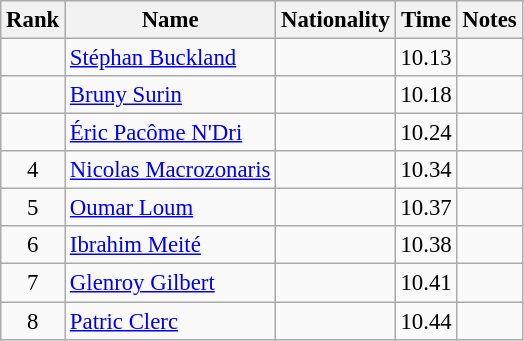<table class="wikitable sortable" style="text-align:center;font-size:95%">
<tr>
<th>Rank</th>
<th>Name</th>
<th>Nationality</th>
<th>Time</th>
<th>Notes</th>
</tr>
<tr>
<td></td>
<td align=left><a href='#'>Stéphan Buckland</a></td>
<td align=left></td>
<td>10.13</td>
<td></td>
</tr>
<tr>
<td></td>
<td align=left><a href='#'>Bruny Surin</a></td>
<td align=left></td>
<td>10.18</td>
<td></td>
</tr>
<tr>
<td></td>
<td align=left><a href='#'>Éric Pacôme N'Dri</a></td>
<td align=left></td>
<td>10.24</td>
<td></td>
</tr>
<tr>
<td>4</td>
<td align=left><a href='#'>Nicolas Macrozonaris</a></td>
<td align=left></td>
<td>10.34</td>
<td></td>
</tr>
<tr>
<td>5</td>
<td align=left><a href='#'>Oumar Loum</a></td>
<td align=left></td>
<td>10.37</td>
<td></td>
</tr>
<tr>
<td>6</td>
<td align=left><a href='#'>Ibrahim Meité</a></td>
<td align=left></td>
<td>10.38</td>
<td></td>
</tr>
<tr>
<td>7</td>
<td align=left><a href='#'>Glenroy Gilbert</a></td>
<td align=left></td>
<td>10.41</td>
<td></td>
</tr>
<tr>
<td>8</td>
<td align=left><a href='#'>Patric Clerc</a></td>
<td align=left></td>
<td>10.44</td>
<td></td>
</tr>
</table>
